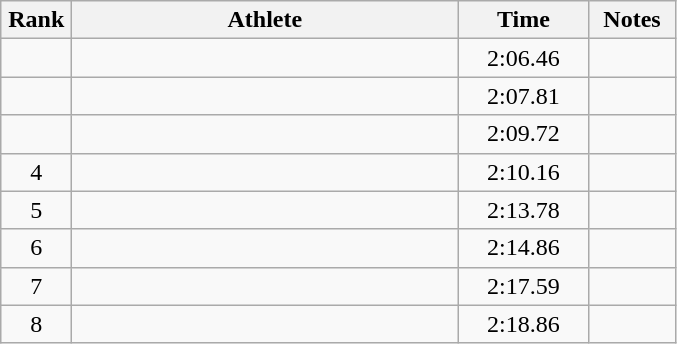<table class="wikitable" style="text-align:center">
<tr>
<th width=40>Rank</th>
<th width=250>Athlete</th>
<th width=80>Time</th>
<th width=50>Notes</th>
</tr>
<tr>
<td></td>
<td align=left></td>
<td>2:06.46</td>
<td></td>
</tr>
<tr>
<td></td>
<td align=left></td>
<td>2:07.81</td>
<td></td>
</tr>
<tr>
<td></td>
<td align=left></td>
<td>2:09.72</td>
<td></td>
</tr>
<tr>
<td>4</td>
<td align=left></td>
<td>2:10.16</td>
<td></td>
</tr>
<tr>
<td>5</td>
<td align=left></td>
<td>2:13.78</td>
<td></td>
</tr>
<tr>
<td>6</td>
<td align=left></td>
<td>2:14.86</td>
<td></td>
</tr>
<tr>
<td>7</td>
<td align=left></td>
<td>2:17.59</td>
<td></td>
</tr>
<tr>
<td>8</td>
<td align=left></td>
<td>2:18.86</td>
<td></td>
</tr>
</table>
